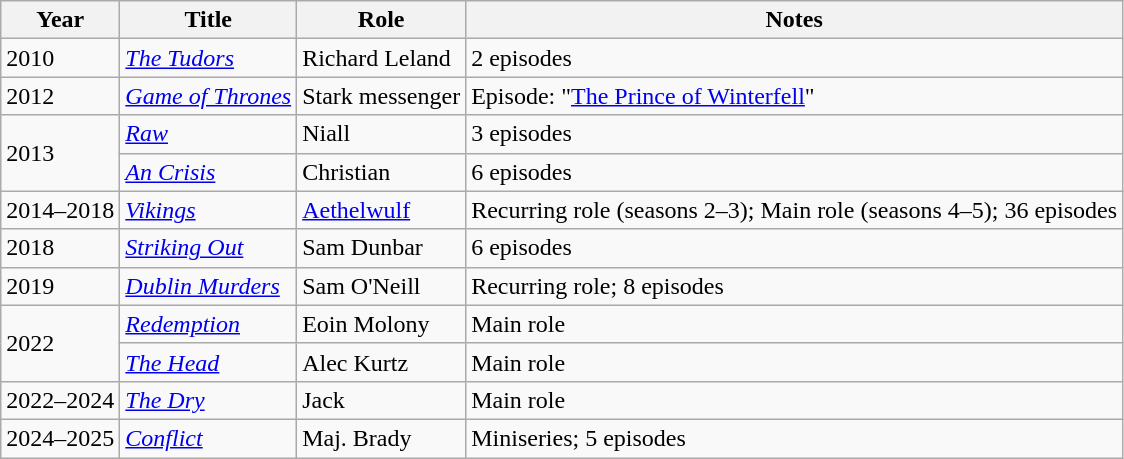<table class="wikitable">
<tr>
<th>Year</th>
<th>Title</th>
<th>Role</th>
<th>Notes</th>
</tr>
<tr>
<td>2010</td>
<td><em><a href='#'>The Tudors</a></em></td>
<td>Richard Leland</td>
<td>2 episodes</td>
</tr>
<tr>
<td>2012</td>
<td><em><a href='#'>Game of Thrones</a></em></td>
<td>Stark messenger</td>
<td>Episode: "<a href='#'>The Prince of Winterfell</a>"</td>
</tr>
<tr>
<td rowspan="2">2013</td>
<td><em><a href='#'>Raw</a></em></td>
<td>Niall</td>
<td>3 episodes</td>
</tr>
<tr>
<td><em><a href='#'>An Crisis</a></em></td>
<td>Christian</td>
<td>6 episodes</td>
</tr>
<tr>
<td>2014–2018</td>
<td><em><a href='#'>Vikings</a></em></td>
<td><a href='#'>Aethelwulf</a></td>
<td>Recurring role (seasons 2–3); Main role (seasons 4–5); 36 episodes</td>
</tr>
<tr>
<td>2018</td>
<td><em><a href='#'>Striking Out</a></em></td>
<td>Sam Dunbar</td>
<td>6 episodes</td>
</tr>
<tr>
<td>2019</td>
<td><em><a href='#'>Dublin Murders</a></em></td>
<td>Sam O'Neill</td>
<td>Recurring role; 8 episodes</td>
</tr>
<tr>
<td rowspan="2">2022</td>
<td><em><a href='#'>Redemption</a></em></td>
<td>Eoin Molony</td>
<td>Main role</td>
</tr>
<tr>
<td><em><a href='#'>The Head</a></em></td>
<td>Alec Kurtz</td>
<td>Main role</td>
</tr>
<tr>
<td>2022–2024</td>
<td><em><a href='#'>The Dry</a></em></td>
<td>Jack</td>
<td>Main role</td>
</tr>
<tr>
<td>2024–2025</td>
<td><em><a href='#'>Conflict</a></em></td>
<td>Maj. Brady</td>
<td>Miniseries; 5 episodes</td>
</tr>
</table>
